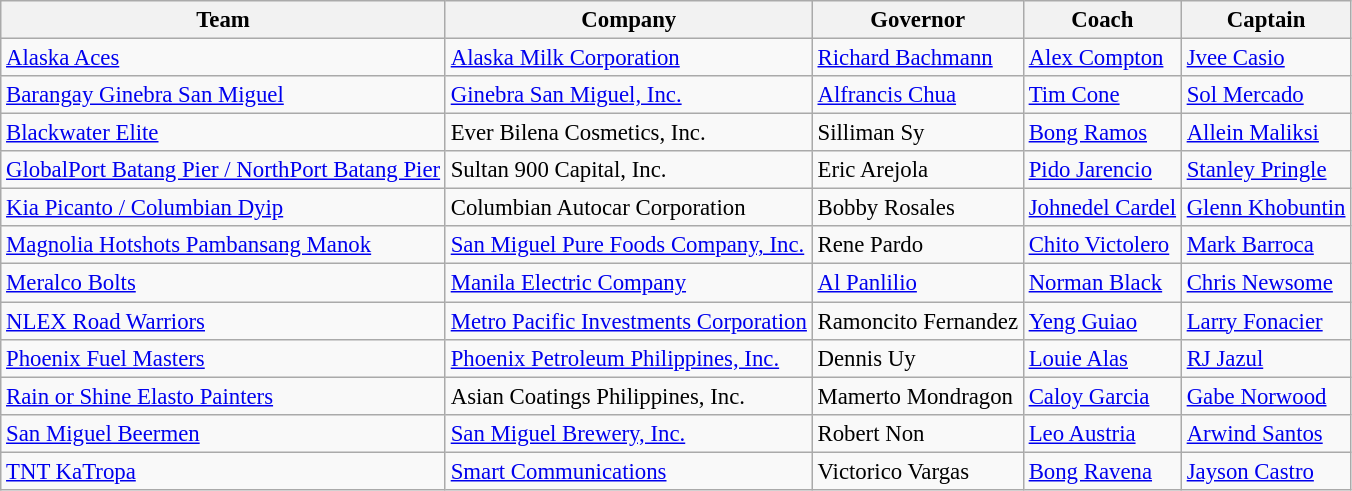<table class="wikitable sortable" style="font-size:95%">
<tr>
<th>Team</th>
<th>Company</th>
<th>Governor</th>
<th>Coach</th>
<th>Captain</th>
</tr>
<tr>
<td><a href='#'>Alaska Aces</a></td>
<td><a href='#'>Alaska Milk Corporation</a></td>
<td><a href='#'>Richard Bachmann</a></td>
<td><a href='#'>Alex Compton</a></td>
<td><a href='#'>Jvee Casio</a></td>
</tr>
<tr>
<td><a href='#'>Barangay Ginebra San Miguel</a></td>
<td><a href='#'>Ginebra San Miguel, Inc.</a></td>
<td><a href='#'>Alfrancis Chua</a></td>
<td><a href='#'>Tim Cone</a></td>
<td><a href='#'>Sol Mercado</a></td>
</tr>
<tr>
<td><a href='#'>Blackwater Elite</a></td>
<td>Ever Bilena Cosmetics, Inc.</td>
<td>Silliman Sy</td>
<td><a href='#'>Bong Ramos</a></td>
<td><a href='#'>Allein Maliksi</a></td>
</tr>
<tr>
<td><a href='#'>GlobalPort Batang Pier / NorthPort Batang Pier</a></td>
<td>Sultan 900 Capital, Inc.</td>
<td>Eric Arejola</td>
<td><a href='#'>Pido Jarencio</a></td>
<td><a href='#'>Stanley Pringle</a></td>
</tr>
<tr>
<td><a href='#'>Kia Picanto / Columbian Dyip</a></td>
<td>Columbian Autocar Corporation</td>
<td>Bobby Rosales</td>
<td><a href='#'>Johnedel Cardel</a></td>
<td><a href='#'>Glenn Khobuntin</a></td>
</tr>
<tr>
<td><a href='#'>Magnolia Hotshots Pambansang Manok</a></td>
<td><a href='#'>San Miguel Pure Foods Company, Inc.</a></td>
<td>Rene Pardo</td>
<td><a href='#'>Chito Victolero</a></td>
<td><a href='#'>Mark Barroca</a></td>
</tr>
<tr>
<td><a href='#'>Meralco Bolts</a></td>
<td><a href='#'>Manila Electric Company</a></td>
<td><a href='#'>Al Panlilio</a></td>
<td><a href='#'>Norman Black</a></td>
<td><a href='#'>Chris Newsome</a></td>
</tr>
<tr>
<td><a href='#'>NLEX Road Warriors</a></td>
<td><a href='#'>Metro Pacific Investments Corporation</a></td>
<td>Ramoncito Fernandez</td>
<td><a href='#'>Yeng Guiao</a></td>
<td><a href='#'>Larry Fonacier</a></td>
</tr>
<tr>
<td><a href='#'>Phoenix Fuel Masters</a></td>
<td><a href='#'>Phoenix Petroleum Philippines, Inc.</a></td>
<td>Dennis Uy</td>
<td><a href='#'>Louie Alas</a></td>
<td><a href='#'>RJ Jazul</a></td>
</tr>
<tr>
<td><a href='#'>Rain or Shine Elasto Painters</a></td>
<td>Asian Coatings Philippines, Inc.</td>
<td>Mamerto Mondragon</td>
<td><a href='#'>Caloy Garcia</a></td>
<td><a href='#'>Gabe Norwood</a></td>
</tr>
<tr>
<td><a href='#'>San Miguel Beermen</a></td>
<td><a href='#'>San Miguel Brewery, Inc.</a></td>
<td>Robert Non</td>
<td><a href='#'>Leo Austria</a></td>
<td><a href='#'>Arwind Santos</a></td>
</tr>
<tr>
<td><a href='#'>TNT KaTropa</a></td>
<td><a href='#'>Smart Communications</a></td>
<td>Victorico Vargas</td>
<td><a href='#'>Bong Ravena</a></td>
<td><a href='#'>Jayson Castro</a></td>
</tr>
</table>
